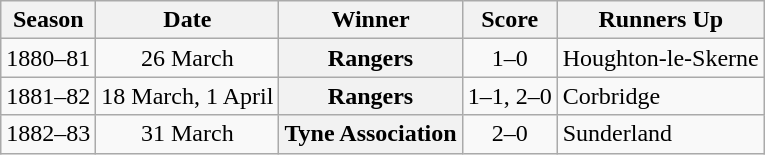<table class="sortable wikitable plainrowheaders">
<tr>
<th scope="col">Season</th>
<th scope="col">Date</th>
<th scope="col">Winner</th>
<th scope="col">Score</th>
<th scope="col">Runners Up</th>
</tr>
<tr>
<td align=center>1880–81</td>
<td align=center>26 March</td>
<th scope=row>Rangers</th>
<td align=center>1–0</td>
<td>Houghton-le-Skerne</td>
</tr>
<tr>
<td align=center>1881–82</td>
<td align=center>18 March, 1 April</td>
<th scope=row>Rangers</th>
<td align=center>1–1, 2–0</td>
<td>Corbridge</td>
</tr>
<tr>
<td align=center>1882–83</td>
<td align=center>31 March</td>
<th scope=row>Tyne Association</th>
<td align=center>2–0</td>
<td>Sunderland</td>
</tr>
</table>
